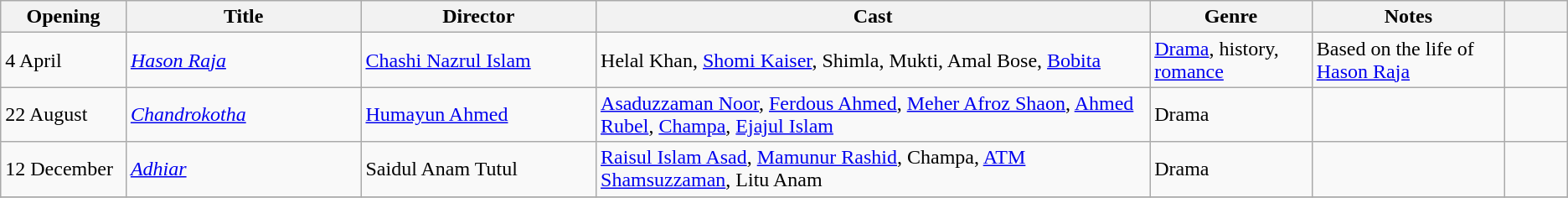<table class="wikitable sortable">
<tr>
<th style="width:8%;">Opening</th>
<th style="width:15%;">Title</th>
<th style="width:15%;">Director</th>
<th>Cast</th>
<th>Genre</th>
<th>Notes</th>
<th style="width:4%;"></th>
</tr>
<tr>
<td>4 April</td>
<td><em><a href='#'>Hason Raja</a></em></td>
<td><a href='#'>Chashi Nazrul Islam</a></td>
<td>Helal Khan, <a href='#'>Shomi Kaiser</a>, Shimla, Mukti, Amal Bose, <a href='#'>Bobita</a></td>
<td><a href='#'>Drama</a>, history, <a href='#'>romance</a></td>
<td>Based on the life of <a href='#'>Hason Raja</a></td>
<td></td>
</tr>
<tr>
<td>22 August</td>
<td><em><a href='#'>Chandrokotha</a></em></td>
<td><a href='#'>Humayun Ahmed</a></td>
<td><a href='#'>Asaduzzaman Noor</a>, <a href='#'>Ferdous Ahmed</a>, <a href='#'>Meher Afroz Shaon</a>, <a href='#'>Ahmed Rubel</a>, <a href='#'>Champa</a>, <a href='#'>Ejajul Islam</a></td>
<td>Drama</td>
<td></td>
<td></td>
</tr>
<tr>
<td>12 December</td>
<td><em><a href='#'>Adhiar</a></em></td>
<td>Saidul Anam Tutul</td>
<td><a href='#'>Raisul Islam Asad</a>, <a href='#'>Mamunur Rashid</a>, Champa, <a href='#'>ATM Shamsuzzaman</a>, Litu Anam</td>
<td>Drama</td>
<td></td>
<td></td>
</tr>
<tr>
</tr>
</table>
